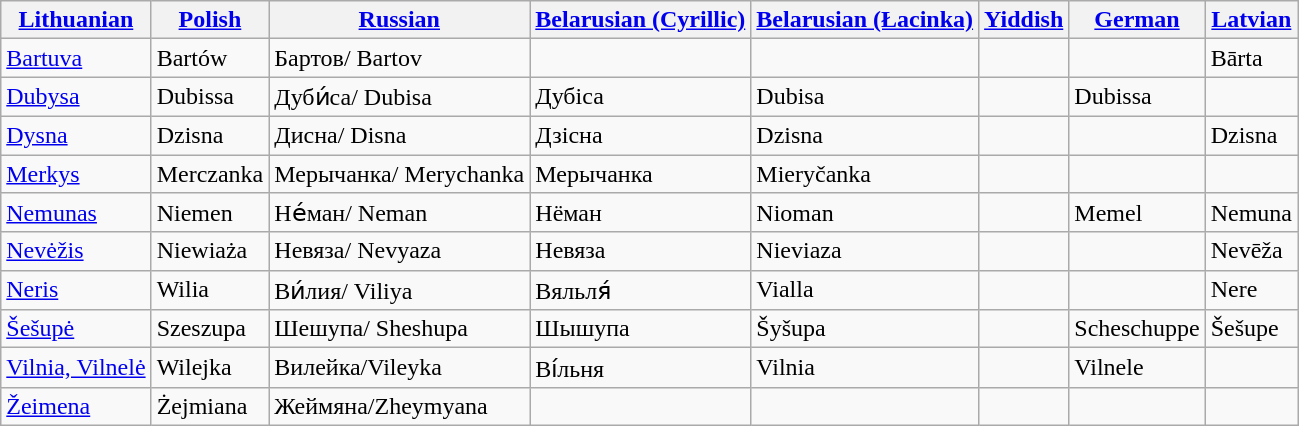<table class="sortable wikitable" border="1">
<tr>
<th><a href='#'>Lithuanian</a></th>
<th><a href='#'>Polish</a></th>
<th><a href='#'>Russian</a></th>
<th><a href='#'>Belarusian (Cyrillic)</a></th>
<th><a href='#'>Belarusian (Łacinka)</a></th>
<th><a href='#'>Yiddish</a></th>
<th><a href='#'>German</a></th>
<th><a href='#'>Latvian</a></th>
</tr>
<tr>
<td><a href='#'>Bartuva</a></td>
<td>Bartów</td>
<td>Бартов/ Bartov</td>
<td></td>
<td></td>
<td></td>
<td></td>
<td>Bārta</td>
</tr>
<tr>
<td><a href='#'>Dubysa</a></td>
<td>Dubissa</td>
<td>Дуби́са/ Dubisa</td>
<td>Дубiса</td>
<td>Dubisa</td>
<td></td>
<td>Dubissa</td>
<td></td>
</tr>
<tr>
<td><a href='#'>Dysna</a></td>
<td>Dzisna</td>
<td>Дисна/ Disna</td>
<td>Дзісна</td>
<td>Dzisna</td>
<td></td>
<td></td>
<td>Dzisna</td>
</tr>
<tr>
<td><a href='#'>Merkys</a></td>
<td>Merczanka</td>
<td>Мерычанка/ Merychanka</td>
<td>Мерычанка</td>
<td>Mieryčanka</td>
<td></td>
<td></td>
<td></td>
</tr>
<tr>
<td><a href='#'>Nemunas</a></td>
<td>Niemen</td>
<td>Не́ман/ Neman</td>
<td>Нёман</td>
<td>Nioman</td>
<td></td>
<td>Memel</td>
<td>Nemuna</td>
</tr>
<tr>
<td><a href='#'>Nevėžis</a></td>
<td>Niewiaża</td>
<td>Невяза/ Nevyaza</td>
<td>Невяза</td>
<td>Nieviaza</td>
<td></td>
<td></td>
<td>Nevēža</td>
</tr>
<tr>
<td><a href='#'>Neris</a></td>
<td>Wilia</td>
<td>Ви́лия/ Viliya</td>
<td>Вяльля́</td>
<td>Vialla</td>
<td></td>
<td></td>
<td>Nere</td>
</tr>
<tr>
<td><a href='#'>Šešupė</a></td>
<td>Szeszupa</td>
<td>Шешупа/ Sheshupa</td>
<td>Шышупа</td>
<td>Šyšupa</td>
<td></td>
<td>Scheschuppe</td>
<td>Šešupe</td>
</tr>
<tr>
<td><a href='#'>Vilnia, Vilnelė</a></td>
<td>Wilejka</td>
<td>Вилейка/Vileyka</td>
<td>Ві́льня</td>
<td>Vilnia</td>
<td></td>
<td>Vilnele</td>
<td></td>
</tr>
<tr>
<td><a href='#'>Žeimena</a></td>
<td>Żejmiana</td>
<td>Жеймяна/Zheymyana</td>
<td></td>
<td></td>
<td></td>
<td></td>
<td></td>
</tr>
</table>
